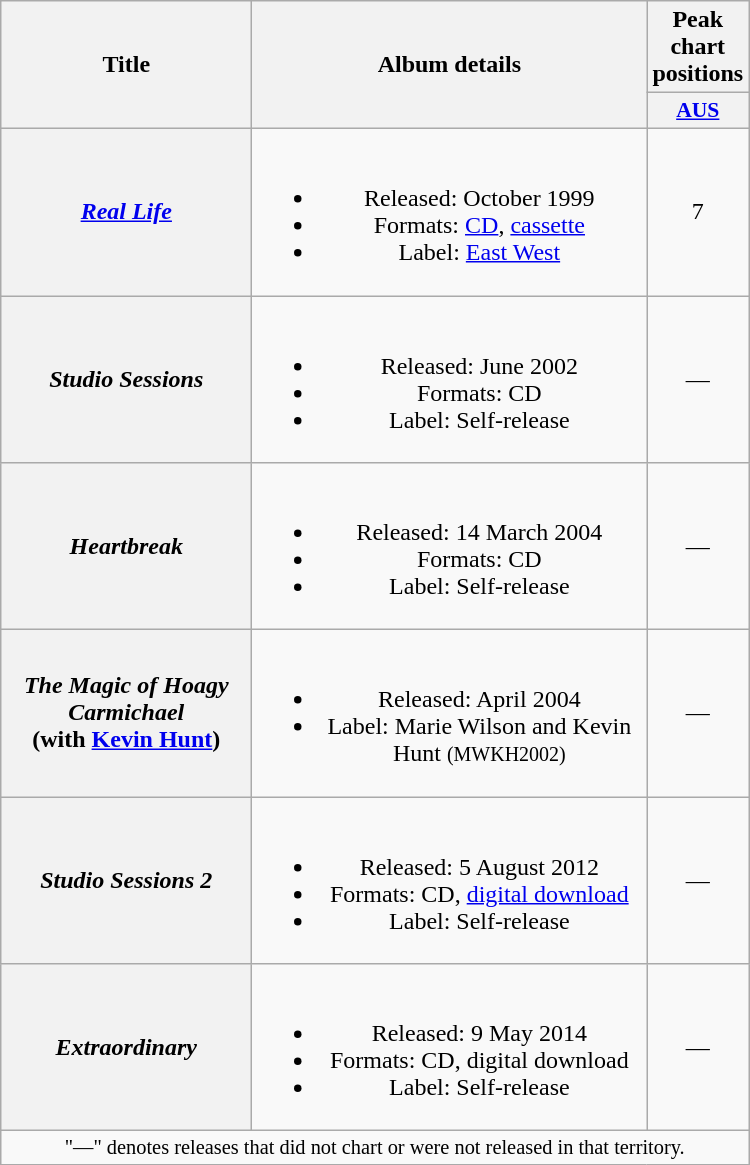<table class="wikitable plainrowheaders" style="text-align:center;">
<tr>
<th scope="col" rowspan="2" style="width:10em;">Title</th>
<th scope="col" rowspan="2" style="width:16em;">Album details</th>
<th scope="col" colspan="1">Peak<br>chart<br>positions</th>
</tr>
<tr>
<th scope="col" style="width:2.5em;font-size:90%;"><a href='#'>AUS</a><br></th>
</tr>
<tr>
<th scope="row"><em><a href='#'>Real Life</a></em></th>
<td><br><ul><li>Released: October 1999</li><li>Formats: <a href='#'>CD</a>, <a href='#'>cassette</a></li><li>Label: <a href='#'>East West</a></li></ul></td>
<td>7</td>
</tr>
<tr>
<th scope="row"><em>Studio Sessions</em></th>
<td><br><ul><li>Released: June 2002</li><li>Formats: CD</li><li>Label: Self-release</li></ul></td>
<td>—</td>
</tr>
<tr>
<th scope="row"><em>Heartbreak</em></th>
<td><br><ul><li>Released: 14 March 2004</li><li>Formats: CD</li><li>Label: Self-release</li></ul></td>
<td>—</td>
</tr>
<tr>
<th scope="row"><em>The Magic of Hoagy Carmichael</em> <br> (with <a href='#'>Kevin Hunt</a>)</th>
<td><br><ul><li>Released: April 2004</li><li>Label: Marie Wilson and Kevin Hunt <small>(MWKH2002)</small></li></ul></td>
<td>—</td>
</tr>
<tr>
<th scope="row"><em>Studio Sessions 2</em></th>
<td><br><ul><li>Released: 5 August 2012</li><li>Formats: CD, <a href='#'>digital download</a></li><li>Label: Self-release</li></ul></td>
<td>—</td>
</tr>
<tr>
<th scope="row"><em>Extraordinary</em></th>
<td><br><ul><li>Released: 9 May 2014</li><li>Formats: CD, digital download</li><li>Label: Self-release</li></ul></td>
<td>—</td>
</tr>
<tr>
<td align="center" colspan="15" style="font-size:85%">"—" denotes releases that did not chart or were not released in that territory.</td>
</tr>
</table>
